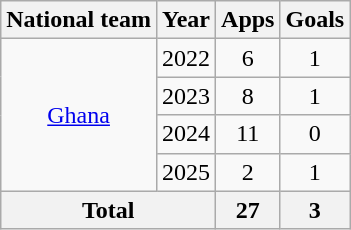<table class="wikitable" style="text-align:center">
<tr>
<th>National team</th>
<th>Year</th>
<th>Apps</th>
<th>Goals</th>
</tr>
<tr>
<td rowspan="4"><a href='#'>Ghana</a></td>
<td>2022</td>
<td>6</td>
<td>1</td>
</tr>
<tr>
<td>2023</td>
<td>8</td>
<td>1</td>
</tr>
<tr>
<td>2024</td>
<td>11</td>
<td>0</td>
</tr>
<tr>
<td>2025</td>
<td>2</td>
<td>1</td>
</tr>
<tr>
<th colspan="2">Total</th>
<th>27</th>
<th>3</th>
</tr>
</table>
